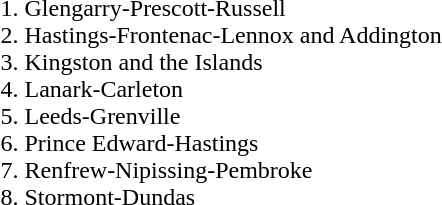<table>
<tr>
<td></td>
<td><br><ol><li>Glengarry-Prescott-Russell</li><li>Hastings-Frontenac-Lennox and Addington</li><li>Kingston and the Islands</li><li>Lanark-Carleton</li><li>Leeds-Grenville</li><li>Prince Edward-Hastings</li><li>Renfrew-Nipissing-Pembroke</li><li>Stormont-Dundas</li></ol></td>
</tr>
</table>
